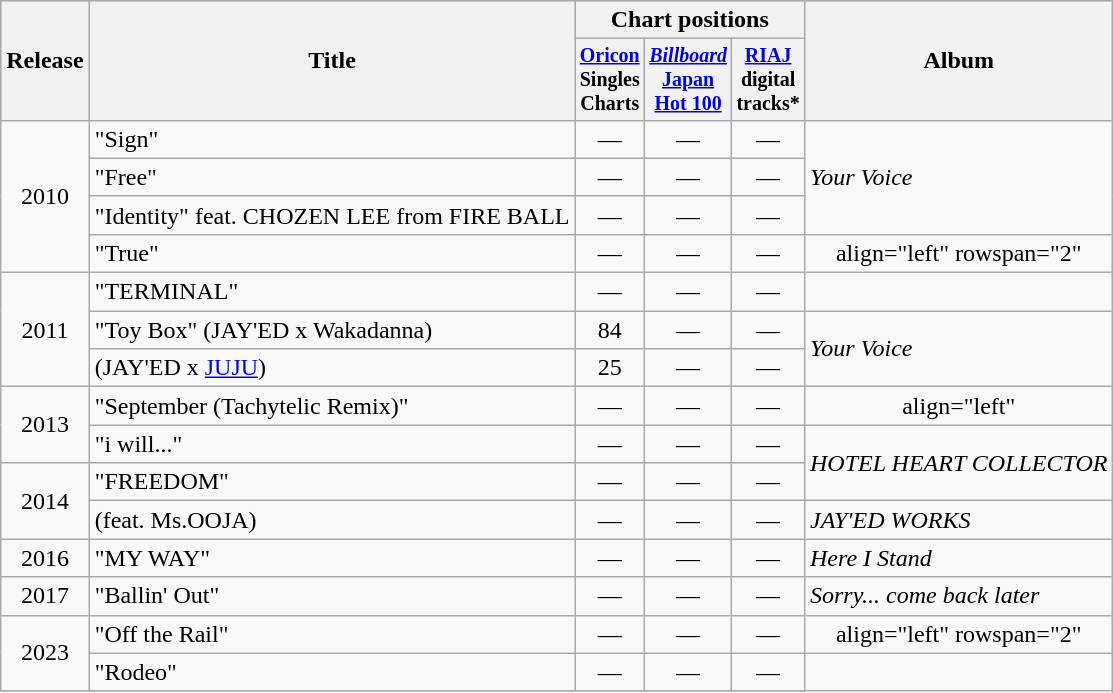<table class="wikitable" style="text-align:center">
<tr bgcolor="#CCCCCC">
<th rowspan="2">Release</th>
<th rowspan="2">Title</th>
<th colspan="3">Chart positions</th>
<th rowspan="2">Album</th>
</tr>
<tr style="font-size:smaller;">
<th width="35"><a href='#'>Oricon</a> Singles Charts</th>
<th width="35"><em><a href='#'>Billboard</a></em> <a href='#'>Japan Hot 100</a></th>
<th width="35"><a href='#'>RIAJ</a> digital tracks*</th>
</tr>
<tr>
<td rowspan="4">2010</td>
<td align="left">"Sign"</td>
<td>—</td>
<td>—</td>
<td>—</td>
<td align="left" rowspan="3"><em>Your Voice</em></td>
</tr>
<tr>
<td align="left">"Free"</td>
<td>—</td>
<td>—</td>
<td>—</td>
</tr>
<tr>
<td align="left">"Identity" feat. CHOZEN LEE from FIRE BALL</td>
<td>—</td>
<td>—</td>
<td>—</td>
</tr>
<tr>
<td align="left">"True"</td>
<td>—</td>
<td>—</td>
<td>—</td>
<td>align="left" rowspan="2" </td>
</tr>
<tr>
<td rowspan="3">2011</td>
<td align="left">"TERMINAL"</td>
<td>—</td>
<td>—</td>
<td>—</td>
</tr>
<tr>
<td align="left">"Toy Box" (JAY'ED x Wakadanna)</td>
<td>84</td>
<td>—</td>
<td>—</td>
<td align="left" rowspan="2"><em>Your Voice</em></td>
</tr>
<tr>
<td align="left"> (JAY'ED x <a href='#'>JUJU</a>)</td>
<td>25</td>
<td>—</td>
<td>—</td>
</tr>
<tr>
<td rowspan="2">2013</td>
<td align="left">"September (Tachytelic Remix)"</td>
<td>—</td>
<td>—</td>
<td>—</td>
<td>align="left" </td>
</tr>
<tr>
<td align="left">"i will..."</td>
<td>—</td>
<td>—</td>
<td>—</td>
<td align="left" rowspan="2"><em>HOTEL HEART COLLECTOR</em></td>
</tr>
<tr>
<td rowspan="2">2014</td>
<td align="left">"FREEDOM"</td>
<td>—</td>
<td>—</td>
<td>—</td>
</tr>
<tr>
<td align="left"> (feat. Ms.OOJA)</td>
<td>—</td>
<td>—</td>
<td>—</td>
<td align="left"><em>JAY'ED WORKS</em></td>
</tr>
<tr>
<td rowspan="1">2016</td>
<td align="left">"MY WAY"</td>
<td>—</td>
<td>—</td>
<td>—</td>
<td align="left"><em>Here I Stand</em></td>
</tr>
<tr>
<td rowspan="1">2017</td>
<td align="left">"Ballin' Out"</td>
<td>—</td>
<td>—</td>
<td>—</td>
<td align="left" rowspan="1"><em>Sorry... come back later</em></td>
</tr>
<tr>
<td rowspan="2">2023</td>
<td align="left">"Off the Rail"</td>
<td>—</td>
<td>—</td>
<td>—</td>
<td>align="left" rowspan="2" </td>
</tr>
<tr>
<td align="left">"Rodeo"</td>
<td>—</td>
<td>—</td>
<td>—</td>
</tr>
<tr>
</tr>
</table>
